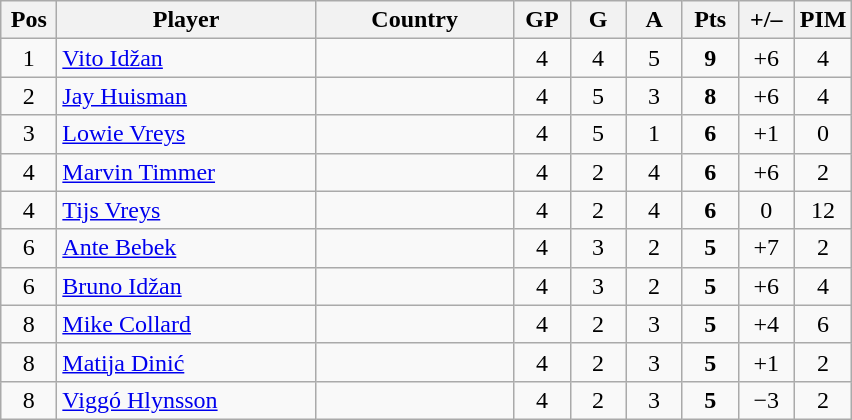<table class="wikitable sortable" style="text-align: center;">
<tr>
<th width=30>Pos</th>
<th width=165>Player</th>
<th width=125>Country</th>
<th width=30>GP</th>
<th width=30>G</th>
<th width=30>A</th>
<th width=30>Pts</th>
<th width=30>+/–</th>
<th width=30>PIM</th>
</tr>
<tr>
<td>1</td>
<td align=left><a href='#'>Vito Idžan</a></td>
<td align=left></td>
<td>4</td>
<td>4</td>
<td>5</td>
<td><strong>9</strong></td>
<td>+6</td>
<td>4</td>
</tr>
<tr>
<td>2</td>
<td align=left><a href='#'>Jay Huisman</a></td>
<td align=left></td>
<td>4</td>
<td>5</td>
<td>3</td>
<td><strong>8</strong></td>
<td>+6</td>
<td>4</td>
</tr>
<tr>
<td>3</td>
<td align=left><a href='#'>Lowie Vreys</a></td>
<td align=left></td>
<td>4</td>
<td>5</td>
<td>1</td>
<td><strong>6</strong></td>
<td>+1</td>
<td>0</td>
</tr>
<tr>
<td>4</td>
<td align=left><a href='#'>Marvin Timmer</a></td>
<td align=left></td>
<td>4</td>
<td>2</td>
<td>4</td>
<td><strong>6</strong></td>
<td>+6</td>
<td>2</td>
</tr>
<tr>
<td>4</td>
<td align=left><a href='#'>Tijs Vreys</a></td>
<td align=left></td>
<td>4</td>
<td>2</td>
<td>4</td>
<td><strong>6</strong></td>
<td>0</td>
<td>12</td>
</tr>
<tr>
<td>6</td>
<td align=left><a href='#'>Ante Bebek</a></td>
<td align=left></td>
<td>4</td>
<td>3</td>
<td>2</td>
<td><strong>5</strong></td>
<td>+7</td>
<td>2</td>
</tr>
<tr>
<td>6</td>
<td align=left><a href='#'>Bruno Idžan</a></td>
<td align=left></td>
<td>4</td>
<td>3</td>
<td>2</td>
<td><strong>5</strong></td>
<td>+6</td>
<td>4</td>
</tr>
<tr>
<td>8</td>
<td align=left><a href='#'>Mike Collard</a></td>
<td align=left></td>
<td>4</td>
<td>2</td>
<td>3</td>
<td><strong>5</strong></td>
<td>+4</td>
<td>6</td>
</tr>
<tr>
<td>8</td>
<td align=left><a href='#'>Matija Dinić</a></td>
<td align=left></td>
<td>4</td>
<td>2</td>
<td>3</td>
<td><strong>5</strong></td>
<td>+1</td>
<td>2</td>
</tr>
<tr>
<td>8</td>
<td align=left><a href='#'>Viggó Hlynsson</a></td>
<td align=left></td>
<td>4</td>
<td>2</td>
<td>3</td>
<td><strong>5</strong></td>
<td>−3</td>
<td>2</td>
</tr>
</table>
